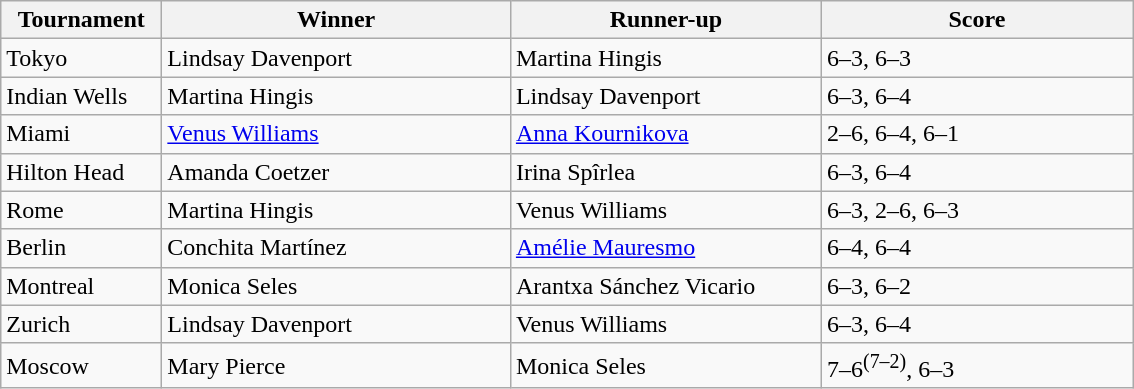<table class="wikitable">
<tr>
<th width=100>Tournament</th>
<th width=225>Winner</th>
<th width=200>Runner-up</th>
<th width=200>Score</th>
</tr>
<tr>
<td>Tokyo</td>
<td> Lindsay Davenport</td>
<td> Martina Hingis</td>
<td>6–3, 6–3</td>
</tr>
<tr>
<td>Indian Wells</td>
<td> Martina Hingis</td>
<td> Lindsay Davenport</td>
<td>6–3, 6–4</td>
</tr>
<tr>
<td>Miami</td>
<td> <a href='#'>Venus Williams</a></td>
<td> <a href='#'>Anna Kournikova</a></td>
<td>2–6, 6–4, 6–1</td>
</tr>
<tr>
<td>Hilton Head</td>
<td> Amanda Coetzer</td>
<td> Irina Spîrlea</td>
<td>6–3, 6–4</td>
</tr>
<tr>
<td>Rome</td>
<td> Martina Hingis</td>
<td> Venus Williams</td>
<td>6–3, 2–6, 6–3</td>
</tr>
<tr>
<td>Berlin</td>
<td> Conchita Martínez</td>
<td> <a href='#'>Amélie Mauresmo</a></td>
<td>6–4, 6–4</td>
</tr>
<tr>
<td>Montreal</td>
<td> Monica Seles</td>
<td> Arantxa Sánchez Vicario</td>
<td>6–3, 6–2</td>
</tr>
<tr>
<td>Zurich</td>
<td> Lindsay Davenport</td>
<td> Venus Williams</td>
<td>6–3, 6–4</td>
</tr>
<tr>
<td>Moscow</td>
<td> Mary Pierce</td>
<td> Monica Seles</td>
<td>7–6<sup>(7–2)</sup>, 6–3</td>
</tr>
</table>
